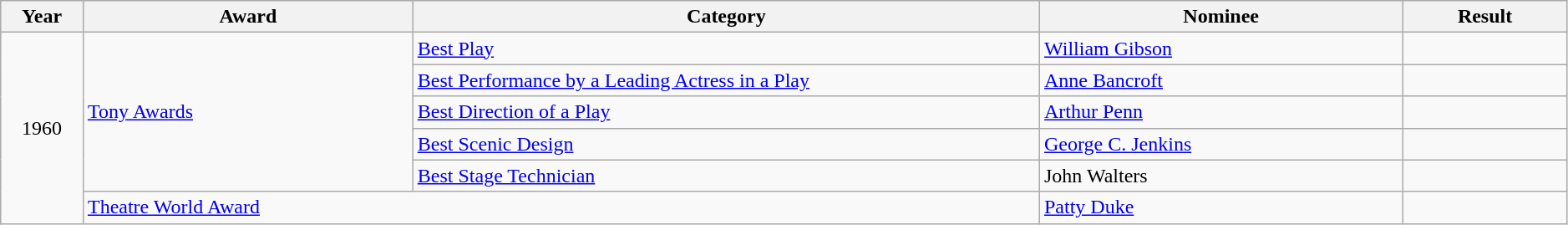<table class="wikitable sortable" style="width: 99%;">
<tr>
<th scope="col" style="width:5%;">Year</th>
<th scope="col" style="width:20%;">Award</th>
<th scope="col" style="width:38%;">Category</th>
<th scope="col" style="width:22%;">Nominee</th>
<th scope="col" style="width:10%;">Result</th>
</tr>
<tr>
<td rowspan="6" align="center">1960</td>
<td rowspan="5"><a href='#'>Tony Awards</a></td>
<td><a href='#'>Best Play</a></td>
<td><a href='#'>William Gibson</a></td>
<td></td>
</tr>
<tr>
<td><a href='#'>Best Performance by a Leading Actress in a Play</a></td>
<td><a href='#'>Anne Bancroft</a></td>
<td></td>
</tr>
<tr>
<td><a href='#'>Best Direction of a Play</a></td>
<td><a href='#'>Arthur Penn</a></td>
<td></td>
</tr>
<tr>
<td><a href='#'>Best Scenic Design</a></td>
<td><a href='#'>George C. Jenkins</a></td>
<td></td>
</tr>
<tr>
<td><a href='#'>Best Stage Technician</a></td>
<td>John Walters</td>
<td></td>
</tr>
<tr>
<td colspan=2><a href='#'>Theatre World Award</a></td>
<td><a href='#'>Patty Duke</a></td>
<td></td>
</tr>
</table>
